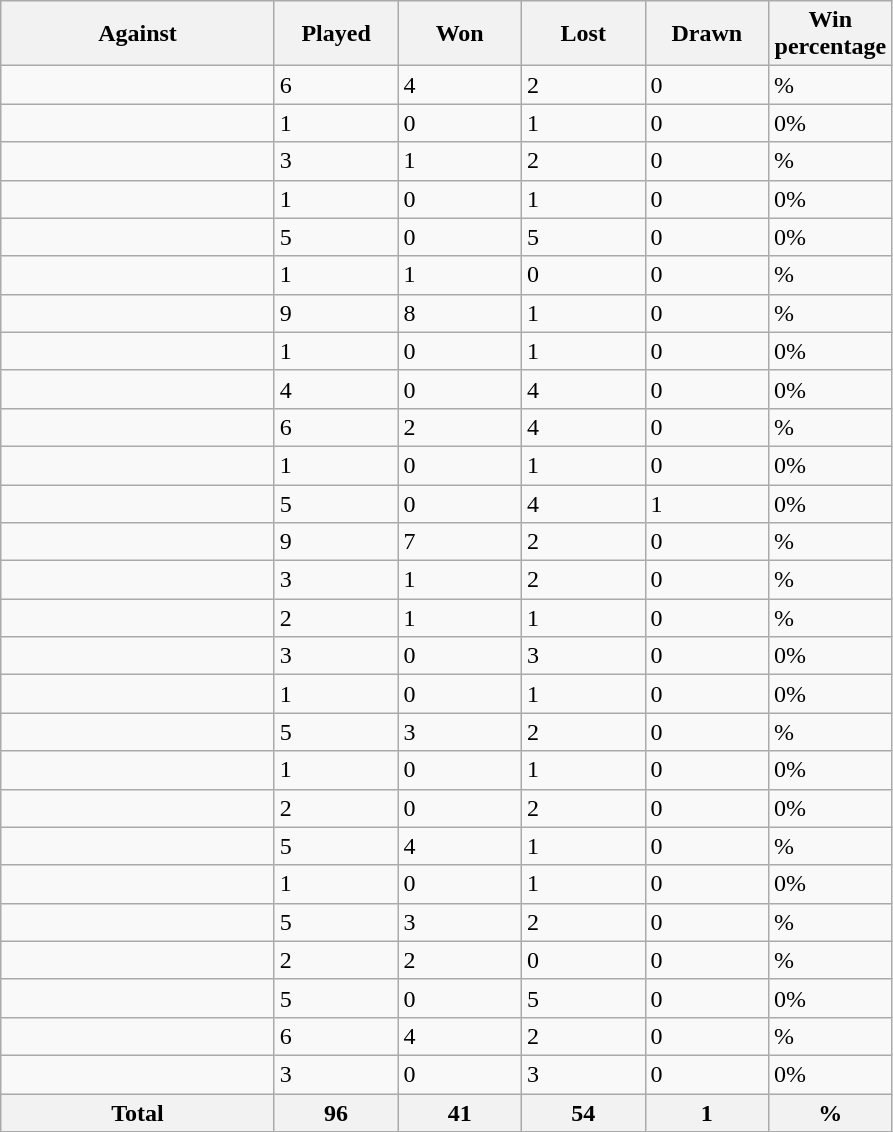<table class="wikitable sortable" style="border:1px solid #CCCCCC">
<tr>
<th align="left" width="175" bgcolor="#CCCCCC">Against</th>
<th align="center" width="75" bgcolor="#CCCCCC">Played</th>
<th align="center" width="75" bgcolor="#CCCCCC">Won</th>
<th align="center" width="75" bgcolor="#CCCCCC">Lost</th>
<th align="center" width="75" bgcolor="#CCCCCC">Drawn</th>
<th align="center" width="75" bgcolor="#CCCCCC">Win percentage</th>
</tr>
<tr>
<td align="left"></td>
<td>6</td>
<td>4</td>
<td>2</td>
<td>0</td>
<td>%</td>
</tr>
<tr>
<td align="left"></td>
<td>1</td>
<td>0</td>
<td>1</td>
<td>0</td>
<td>0%</td>
</tr>
<tr>
<td align="left"></td>
<td>3</td>
<td>1</td>
<td>2</td>
<td>0</td>
<td>%</td>
</tr>
<tr>
<td align="left"></td>
<td>1</td>
<td>0</td>
<td>1</td>
<td>0</td>
<td>0%</td>
</tr>
<tr>
<td align="left"></td>
<td>5</td>
<td>0</td>
<td>5</td>
<td>0</td>
<td>0%</td>
</tr>
<tr>
<td align="left"></td>
<td>1</td>
<td>1</td>
<td>0</td>
<td>0</td>
<td>%</td>
</tr>
<tr>
<td align="left"></td>
<td>9</td>
<td>8</td>
<td>1</td>
<td>0</td>
<td>%</td>
</tr>
<tr>
<td align="left"></td>
<td>1</td>
<td>0</td>
<td>1</td>
<td>0</td>
<td>0%</td>
</tr>
<tr>
<td align="left"></td>
<td>4</td>
<td>0</td>
<td>4</td>
<td>0</td>
<td>0%</td>
</tr>
<tr>
<td align="left"></td>
<td>6</td>
<td>2</td>
<td>4</td>
<td>0</td>
<td>%</td>
</tr>
<tr>
<td align="left"></td>
<td>1</td>
<td>0</td>
<td>1</td>
<td>0</td>
<td>0%</td>
</tr>
<tr>
<td align="left"></td>
<td>5</td>
<td>0</td>
<td>4</td>
<td>1</td>
<td>0%</td>
</tr>
<tr>
<td align="left"></td>
<td>9</td>
<td>7</td>
<td>2</td>
<td>0</td>
<td>%</td>
</tr>
<tr>
<td align="left"></td>
<td>3</td>
<td>1</td>
<td>2</td>
<td>0</td>
<td>%</td>
</tr>
<tr>
<td align="left"></td>
<td>2</td>
<td>1</td>
<td>1</td>
<td>0</td>
<td>%</td>
</tr>
<tr>
<td align="left"></td>
<td>3</td>
<td>0</td>
<td>3</td>
<td>0</td>
<td>0%</td>
</tr>
<tr>
<td align="left"></td>
<td>1</td>
<td>0</td>
<td>1</td>
<td>0</td>
<td>0%</td>
</tr>
<tr>
<td align="left"></td>
<td>5</td>
<td>3</td>
<td>2</td>
<td>0</td>
<td>%</td>
</tr>
<tr>
<td align="left"></td>
<td>1</td>
<td>0</td>
<td>1</td>
<td>0</td>
<td>0%</td>
</tr>
<tr>
<td align="left"></td>
<td>2</td>
<td>0</td>
<td>2</td>
<td>0</td>
<td>0%</td>
</tr>
<tr>
<td align="left"></td>
<td>5</td>
<td>4</td>
<td>1</td>
<td>0</td>
<td>%</td>
</tr>
<tr>
<td align="left"></td>
<td>1</td>
<td>0</td>
<td>1</td>
<td>0</td>
<td>0%</td>
</tr>
<tr>
<td align="left"></td>
<td>5</td>
<td>3</td>
<td>2</td>
<td>0</td>
<td>%</td>
</tr>
<tr>
<td align="left"></td>
<td>2</td>
<td>2</td>
<td>0</td>
<td>0</td>
<td>%</td>
</tr>
<tr>
<td align="left"></td>
<td>5</td>
<td>0</td>
<td>5</td>
<td>0</td>
<td>0%</td>
</tr>
<tr>
<td align="left"></td>
<td>6</td>
<td>4</td>
<td>2</td>
<td>0</td>
<td>%</td>
</tr>
<tr>
<td align="left"></td>
<td>3</td>
<td>0</td>
<td>3</td>
<td>0</td>
<td>0%</td>
</tr>
<tr class="sortbottom">
<th>Total</th>
<th>96</th>
<th>41</th>
<th>54</th>
<th>1</th>
<th>%</th>
</tr>
</table>
